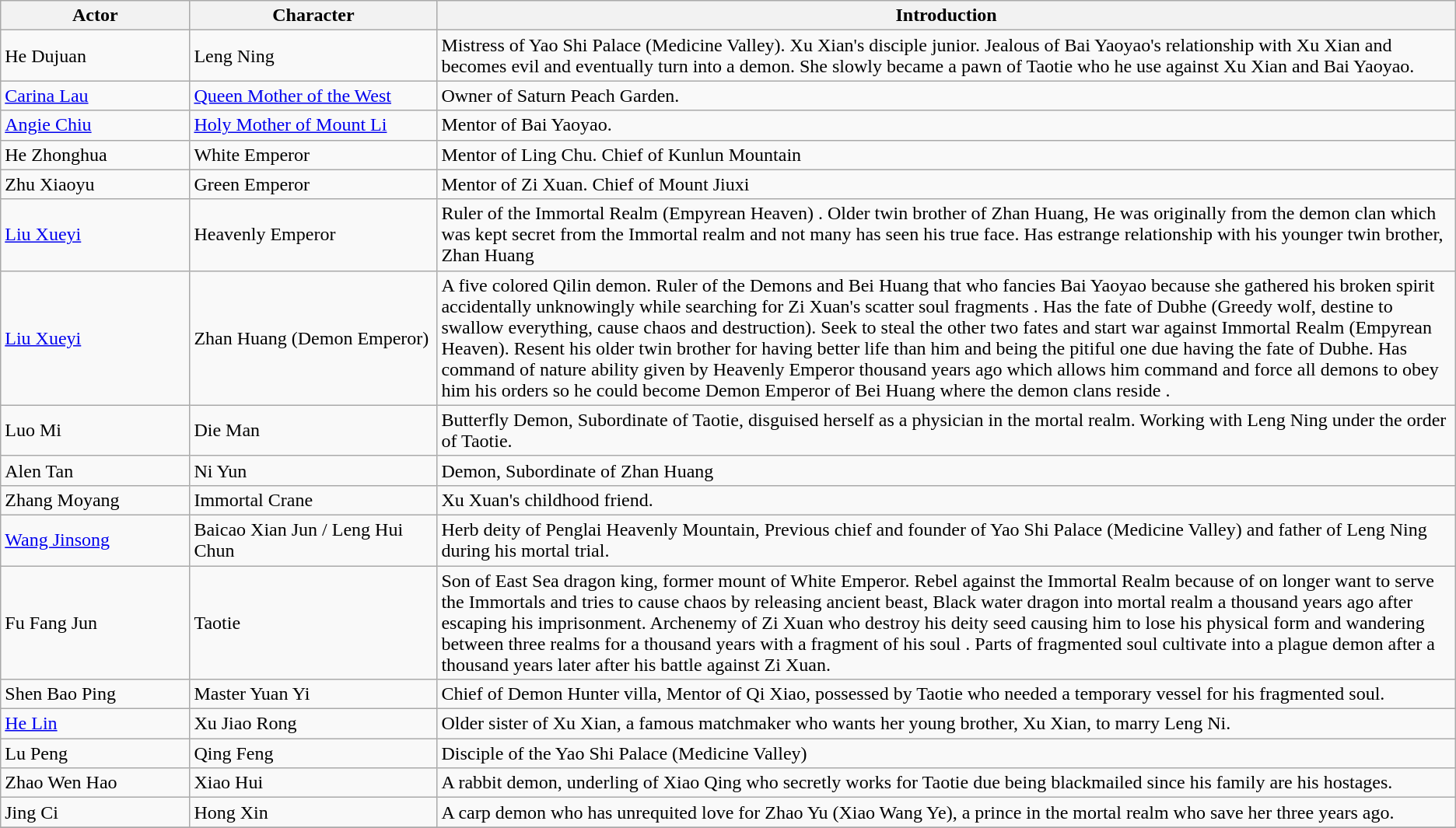<table class="wikitable">
<tr>
<th style="width:13%">Actor</th>
<th style="width:17%">Character</th>
<th>Introduction</th>
</tr>
<tr>
<td>He Dujuan</td>
<td>Leng Ning</td>
<td>Mistress of Yao Shi Palace (Medicine Valley). Xu Xian's disciple junior. Jealous of Bai Yaoyao's relationship with Xu Xian and becomes evil and eventually turn into a demon.  She slowly became a pawn of Taotie who he use against Xu Xian and Bai Yaoyao.</td>
</tr>
<tr>
<td><a href='#'>Carina Lau</a></td>
<td><a href='#'>Queen Mother of the West</a></td>
<td>Owner of Saturn Peach Garden.</td>
</tr>
<tr>
<td><a href='#'>Angie Chiu</a></td>
<td><a href='#'>Holy Mother of Mount Li</a></td>
<td>Mentor of Bai Yaoyao.</td>
</tr>
<tr>
<td>He Zhonghua</td>
<td>White Emperor</td>
<td>Mentor of Ling Chu. Chief of Kunlun Mountain</td>
</tr>
<tr>
<td>Zhu Xiaoyu</td>
<td>Green Emperor</td>
<td>Mentor of Zi Xuan. Chief of Mount Jiuxi</td>
</tr>
<tr>
<td><a href='#'>Liu Xueyi</a></td>
<td>Heavenly Emperor</td>
<td>Ruler of the Immortal Realm (Empyrean Heaven) . Older twin brother of Zhan Huang, He was originally from the demon clan which was kept secret from the Immortal realm and not many has seen his true face. Has estrange relationship with his younger twin brother, Zhan Huang</td>
</tr>
<tr>
<td><a href='#'>Liu Xueyi</a></td>
<td>Zhan Huang (Demon Emperor)</td>
<td>A five colored Qilin demon. Ruler of the Demons and Bei Huang  that who fancies Bai Yaoyao because she gathered his broken spirit accidentally unknowingly while searching for Zi Xuan's scatter soul fragments .  Has the fate of Dubhe (Greedy wolf, destine to swallow everything, cause chaos and destruction). Seek to steal the other two fates and start war against Immortal Realm (Empyrean Heaven). Resent his older twin brother for having better life than him and being the pitiful one due having the fate of Dubhe. Has command of nature ability given by Heavenly Emperor thousand years ago which allows him command and force all demons to obey him his orders so he could become Demon Emperor of Bei Huang where the demon clans reside  .</td>
</tr>
<tr>
<td>Luo Mi</td>
<td>Die Man</td>
<td>Butterfly Demon, Subordinate of Taotie, disguised herself as a physician in the mortal realm. Working with Leng Ning under the order of Taotie.</td>
</tr>
<tr>
<td>Alen Tan</td>
<td>Ni Yun</td>
<td>Demon, Subordinate of Zhan Huang</td>
</tr>
<tr>
<td>Zhang Moyang</td>
<td>Immortal Crane</td>
<td>Xu Xuan's childhood friend.</td>
</tr>
<tr>
<td><a href='#'>Wang Jinsong</a></td>
<td>Baicao Xian Jun / Leng Hui Chun</td>
<td>Herb deity of Penglai Heavenly Mountain, Previous chief and founder of Yao Shi Palace (Medicine Valley) and father of Leng Ning during his mortal trial.</td>
</tr>
<tr>
<td>Fu Fang Jun</td>
<td>Taotie</td>
<td>Son of East Sea dragon king, former mount of White Emperor. Rebel against the Immortal Realm because of on longer want to serve the Immortals and tries to cause chaos by releasing ancient beast, Black water dragon into mortal realm a thousand years ago after escaping his imprisonment. Archenemy of Zi Xuan who destroy his deity seed causing him to lose his physical form and wandering between three realms for a thousand years with a fragment of his soul . Parts of fragmented soul cultivate into a plague demon after a thousand years later after his battle against Zi Xuan.</td>
</tr>
<tr>
<td>Shen Bao Ping</td>
<td>Master Yuan Yi</td>
<td>Chief of Demon Hunter villa, Mentor of Qi Xiao, possessed by Taotie who needed a temporary vessel for his fragmented soul.</td>
</tr>
<tr>
<td><a href='#'>He Lin</a></td>
<td>Xu Jiao Rong</td>
<td>Older sister of Xu Xian, a famous matchmaker who wants her young brother, Xu Xian, to marry Leng Ni.</td>
</tr>
<tr>
<td>Lu Peng</td>
<td>Qing Feng</td>
<td>Disciple of the Yao Shi Palace (Medicine Valley)</td>
</tr>
<tr>
<td>Zhao Wen Hao</td>
<td>Xiao Hui</td>
<td>A rabbit demon, underling of Xiao Qing who secretly works for Taotie due being blackmailed since his family are his hostages.</td>
</tr>
<tr>
<td>Jing Ci</td>
<td>Hong Xin</td>
<td>A carp demon who has unrequited love for  Zhao Yu (Xiao Wang Ye), a prince in the mortal realm who save her three years ago.</td>
</tr>
<tr>
</tr>
</table>
